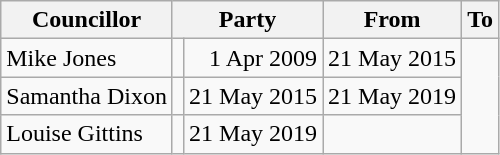<table class=wikitable>
<tr>
<th>Councillor</th>
<th colspan=2>Party</th>
<th>From</th>
<th>To</th>
</tr>
<tr>
<td>Mike Jones</td>
<td></td>
<td align=right>1 Apr 2009</td>
<td align=right>21 May 2015</td>
</tr>
<tr>
<td>Samantha Dixon</td>
<td></td>
<td align=right>21 May 2015</td>
<td align=right>21 May 2019</td>
</tr>
<tr>
<td>Louise Gittins</td>
<td></td>
<td align=right>21 May 2019</td>
<td align=right></td>
</tr>
</table>
